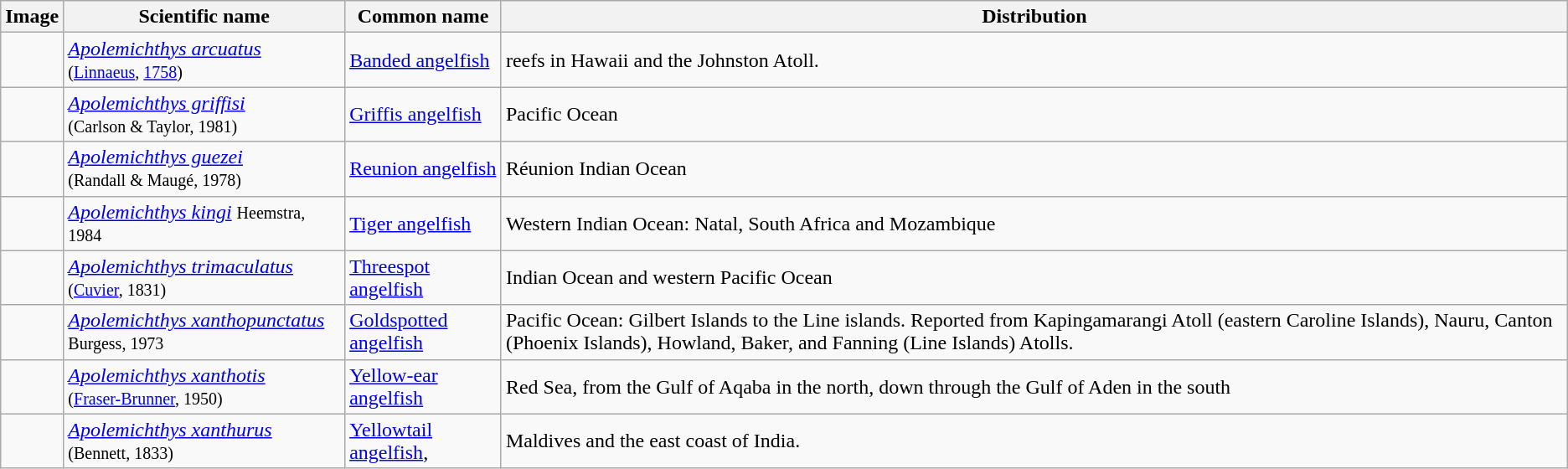<table class="wikitable">
<tr>
<th>Image</th>
<th>Scientific name</th>
<th>Common name</th>
<th>Distribution</th>
</tr>
<tr>
<td></td>
<td><em><a href='#'>Apolemichthys arcuatus</a></em><br><small>(<a href='#'>Linnaeus</a>, <a href='#'>1758</a>)</small></td>
<td><a href='#'>Banded angelfish</a></td>
<td>reefs in Hawaii and the Johnston Atoll.</td>
</tr>
<tr>
<td></td>
<td><em><a href='#'>Apolemichthys griffisi</a></em><br><small>(Carlson & Taylor, 1981)</small></td>
<td><a href='#'>Griffis angelfish</a></td>
<td>Pacific Ocean</td>
</tr>
<tr>
<td></td>
<td><em><a href='#'>Apolemichthys guezei</a></em><br><small>(Randall & Maugé, 1978)</small></td>
<td><a href='#'>Reunion angelfish</a></td>
<td>Réunion Indian Ocean</td>
</tr>
<tr>
<td></td>
<td><em><a href='#'>Apolemichthys kingi</a></em> <small>Heemstra, 1984</small></td>
<td><a href='#'>Tiger angelfish</a></td>
<td>Western Indian Ocean: Natal, South Africa and Mozambique</td>
</tr>
<tr>
<td></td>
<td><em><a href='#'>Apolemichthys trimaculatus</a></em><br><small>(<a href='#'>Cuvier</a>, 1831)</small></td>
<td><a href='#'>Threespot angelfish</a></td>
<td>Indian Ocean and western Pacific Ocean</td>
</tr>
<tr>
<td></td>
<td><em><a href='#'>Apolemichthys xanthopunctatus</a></em> <small>Burgess, 1973</small></td>
<td><a href='#'>Goldspotted angelfish</a></td>
<td>Pacific Ocean: Gilbert Islands to the Line islands. Reported from Kapingamarangi Atoll (eastern Caroline Islands), Nauru, Canton (Phoenix Islands), Howland, Baker, and Fanning (Line Islands) Atolls.</td>
</tr>
<tr>
<td></td>
<td><em><a href='#'>Apolemichthys xanthotis</a></em><br><small>(<a href='#'>Fraser-Brunner</a>, 1950)</small></td>
<td><a href='#'>Yellow-ear angelfish</a></td>
<td>Red Sea, from the Gulf of Aqaba in the north, down through the Gulf of Aden in the south</td>
</tr>
<tr>
<td></td>
<td><em><a href='#'>Apolemichthys xanthurus</a></em><br><small>(Bennett, 1833)</small></td>
<td><a href='#'>Yellowtail angelfish</a>,</td>
<td>Maldives and the east coast of India.</td>
</tr>
</table>
